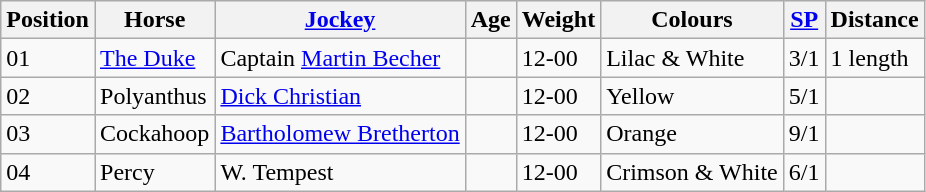<table class="wikitable sortable">
<tr>
<th>Position</th>
<th>Horse</th>
<th><a href='#'>Jockey</a></th>
<th>Age</th>
<th>Weight</th>
<th>Colours</th>
<th><a href='#'>SP</a></th>
<th>Distance</th>
</tr>
<tr>
<td>01</td>
<td><a href='#'>The Duke</a></td>
<td>Captain <a href='#'>Martin Becher</a></td>
<td></td>
<td>12-00</td>
<td>Lilac & White</td>
<td>3/1</td>
<td>1 length</td>
</tr>
<tr>
<td>02</td>
<td>Polyanthus</td>
<td><a href='#'>Dick Christian</a></td>
<td></td>
<td>12-00</td>
<td>Yellow</td>
<td>5/1</td>
<td></td>
</tr>
<tr>
<td>03</td>
<td>Cockahoop</td>
<td><a href='#'>Bartholomew Bretherton</a></td>
<td></td>
<td>12-00</td>
<td>Orange</td>
<td>9/1</td>
<td></td>
</tr>
<tr>
<td>04</td>
<td>Percy</td>
<td>W. Tempest</td>
<td></td>
<td>12-00</td>
<td>Crimson & White</td>
<td>6/1</td>
<td></td>
</tr>
</table>
